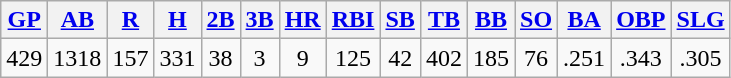<table class="wikitable">
<tr>
<th><a href='#'>GP</a></th>
<th><a href='#'>AB</a></th>
<th><a href='#'>R</a></th>
<th><a href='#'>H</a></th>
<th><a href='#'>2B</a></th>
<th><a href='#'>3B</a></th>
<th><a href='#'>HR</a></th>
<th><a href='#'>RBI</a></th>
<th><a href='#'>SB</a></th>
<th><a href='#'>TB</a></th>
<th><a href='#'>BB</a></th>
<th><a href='#'>SO</a></th>
<th><a href='#'>BA</a></th>
<th><a href='#'>OBP</a></th>
<th><a href='#'>SLG</a></th>
</tr>
<tr align=center>
<td>429</td>
<td>1318</td>
<td>157</td>
<td>331</td>
<td>38</td>
<td>3</td>
<td>9</td>
<td>125</td>
<td>42</td>
<td>402</td>
<td>185</td>
<td>76</td>
<td>.251</td>
<td>.343</td>
<td>.305</td>
</tr>
</table>
